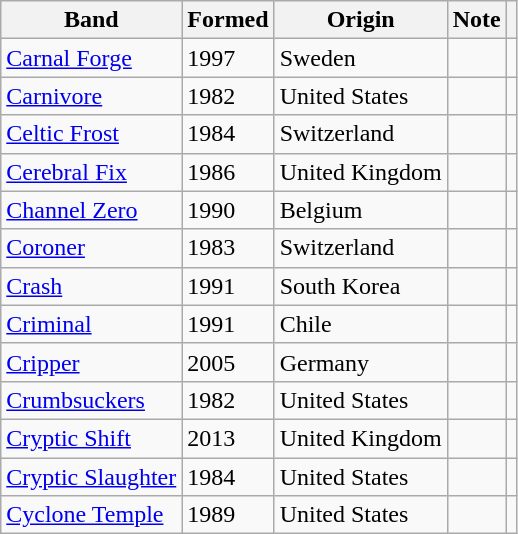<table class="wikitable sortable">
<tr>
<th>Band</th>
<th>Formed</th>
<th>Origin</th>
<th class=unsortable>Note</th>
<th></th>
</tr>
<tr>
<td><a href='#'>Carnal Forge</a></td>
<td>1997</td>
<td>Sweden</td>
<td></td>
<td></td>
</tr>
<tr>
<td><a href='#'>Carnivore</a></td>
<td>1982</td>
<td>United States</td>
<td></td>
<td></td>
</tr>
<tr>
<td><a href='#'>Celtic Frost</a></td>
<td>1984</td>
<td>Switzerland</td>
<td></td>
<td></td>
</tr>
<tr>
<td><a href='#'>Cerebral Fix</a></td>
<td>1986</td>
<td>United Kingdom</td>
<td></td>
<td></td>
</tr>
<tr>
<td><a href='#'>Channel Zero</a></td>
<td>1990</td>
<td>Belgium</td>
<td></td>
<td></td>
</tr>
<tr>
<td><a href='#'>Coroner</a></td>
<td>1983</td>
<td>Switzerland</td>
<td></td>
<td></td>
</tr>
<tr>
<td><a href='#'>Crash</a></td>
<td>1991</td>
<td>South Korea</td>
<td></td>
<td></td>
</tr>
<tr>
<td><a href='#'>Criminal</a></td>
<td>1991</td>
<td>Chile</td>
<td></td>
<td></td>
</tr>
<tr>
<td><a href='#'>Cripper</a></td>
<td>2005</td>
<td>Germany</td>
<td></td>
<td></td>
</tr>
<tr>
<td><a href='#'>Crumbsuckers</a></td>
<td>1982</td>
<td>United States</td>
<td></td>
<td></td>
</tr>
<tr>
<td><a href='#'>Cryptic Shift</a></td>
<td>2013</td>
<td>United Kingdom</td>
<td></td>
<td></td>
</tr>
<tr>
<td><a href='#'>Cryptic Slaughter</a></td>
<td>1984</td>
<td>United States</td>
<td></td>
<td></td>
</tr>
<tr>
<td><a href='#'>Cyclone Temple</a></td>
<td>1989</td>
<td>United States</td>
<td></td>
<td></td>
</tr>
</table>
